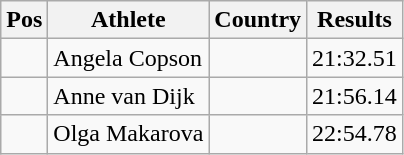<table class="wikitable">
<tr>
<th>Pos</th>
<th>Athlete</th>
<th>Country</th>
<th>Results</th>
</tr>
<tr>
<td align="center"></td>
<td>Angela Copson</td>
<td></td>
<td>21:32.51</td>
</tr>
<tr>
<td align="center"></td>
<td>Anne van Dijk</td>
<td></td>
<td>21:56.14</td>
</tr>
<tr>
<td align="center"></td>
<td>Olga Makarova</td>
<td></td>
<td>22:54.78</td>
</tr>
</table>
